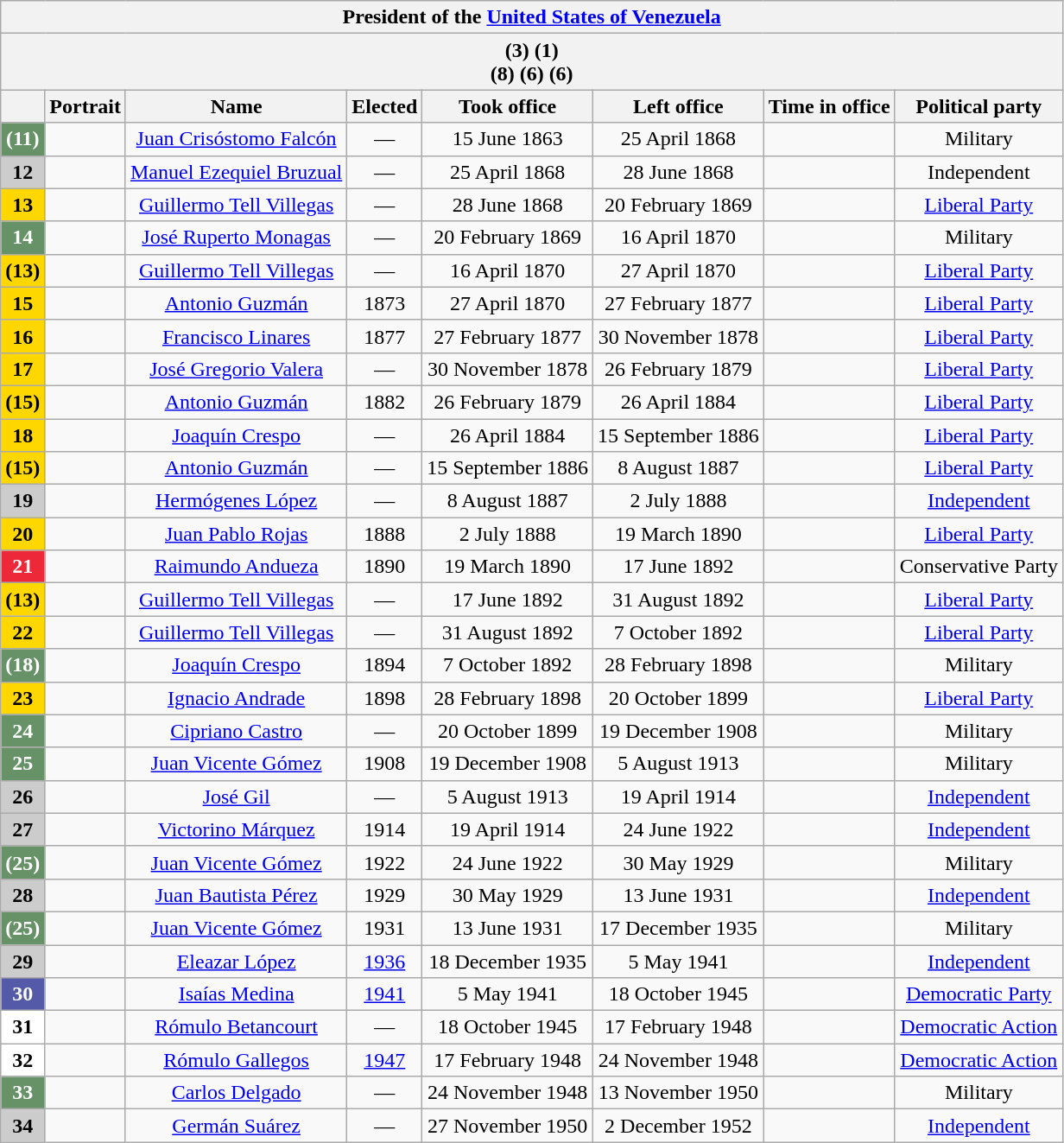<table class="wikitable" style="text-align:center;">
<tr>
<th colspan="8"> President of the <a href='#'>United States of Venezuela</a> </th>
</tr>
<tr>
<th colspan="8">(3) (1)<br>(8)
(6)
(6)</th>
</tr>
<tr>
<th><br></th>
<th>Portrait</th>
<th>Name<br></th>
<th>Elected</th>
<th>Took office</th>
<th>Left office</th>
<th>Time in office</th>
<th>Political party</th>
</tr>
<tr>
<th style="background:#679267; color:white;">(11)</th>
<td></td>
<td><a href='#'>Juan Crisóstomo Falcón</a><br></td>
<td>—</td>
<td>15 June 1863</td>
<td>25 April 1868</td>
<td></td>
<td>Military</td>
</tr>
<tr>
<th style="background:#ccc; color:black;">12</th>
<td></td>
<td><a href='#'>Manuel Ezequiel Bruzual</a><br></td>
<td>—</td>
<td>25 April 1868</td>
<td>28 June 1868</td>
<td></td>
<td>Independent</td>
</tr>
<tr>
<th style="background:gold; color:black;">13</th>
<td></td>
<td><a href='#'>Guillermo Tell Villegas</a><br></td>
<td>—</td>
<td>28 June 1868</td>
<td>20 February 1869</td>
<td></td>
<td><a href='#'>Liberal Party</a></td>
</tr>
<tr>
<th style="background:#679267; color:white;">14</th>
<td></td>
<td><a href='#'>José Ruperto Monagas</a><br></td>
<td>—</td>
<td>20 February 1869</td>
<td>16 April 1870</td>
<td></td>
<td>Military</td>
</tr>
<tr>
<th style="background:gold; color:black;">(13)</th>
<td></td>
<td><a href='#'>Guillermo Tell Villegas</a><br></td>
<td>—</td>
<td>16 April 1870</td>
<td>27 April 1870</td>
<td></td>
<td><a href='#'>Liberal Party</a></td>
</tr>
<tr>
<th style="background:gold; color:black;">15</th>
<td></td>
<td><a href='#'>Antonio Guzmán</a><br></td>
<td>1873</td>
<td>27 April 1870</td>
<td>27 February 1877</td>
<td></td>
<td><a href='#'>Liberal Party</a></td>
</tr>
<tr>
<th style="background:gold; color:black;">16</th>
<td></td>
<td><a href='#'>Francisco Linares</a><br></td>
<td>1877</td>
<td>27 February 1877</td>
<td>30 November 1878</td>
<td></td>
<td><a href='#'>Liberal Party</a></td>
</tr>
<tr>
<th style="background:gold; color:black;">17</th>
<td></td>
<td><a href='#'>José Gregorio Valera</a><br></td>
<td>—</td>
<td>30 November 1878</td>
<td>26 February 1879</td>
<td></td>
<td><a href='#'>Liberal Party</a></td>
</tr>
<tr>
<th style="background:gold; color:black;">(15)</th>
<td></td>
<td><a href='#'>Antonio Guzmán</a><br></td>
<td>1882</td>
<td>26 February 1879</td>
<td>26 April 1884</td>
<td></td>
<td><a href='#'>Liberal Party</a></td>
</tr>
<tr>
<th style="background:gold; color:black;">18</th>
<td></td>
<td><a href='#'>Joaquín Crespo</a><br></td>
<td>—</td>
<td>26 April 1884</td>
<td>15 September 1886</td>
<td></td>
<td><a href='#'>Liberal Party</a></td>
</tr>
<tr>
<th style="background:gold; color:black;">(15)</th>
<td></td>
<td><a href='#'>Antonio Guzmán</a><br></td>
<td>—</td>
<td>15 September 1886</td>
<td>8 August 1887</td>
<td></td>
<td><a href='#'>Liberal Party</a></td>
</tr>
<tr>
<th style="background:#ccc; color:black;">19</th>
<td></td>
<td><a href='#'>Hermógenes López</a><br></td>
<td>—</td>
<td>8 August 1887</td>
<td>2 July 1888</td>
<td></td>
<td><a href='#'>Independent</a></td>
</tr>
<tr>
<th style="background:gold; color:black;">20</th>
<td></td>
<td><a href='#'>Juan Pablo Rojas</a><br></td>
<td>1888</td>
<td>2 July 1888</td>
<td>19 March 1890</td>
<td></td>
<td><a href='#'>Liberal Party</a></td>
</tr>
<tr>
<th style="background:#ed2939; color:white;">21</th>
<td></td>
<td><a href='#'>Raimundo Andueza</a><br></td>
<td>1890</td>
<td>19 March 1890</td>
<td>17 June 1892</td>
<td></td>
<td>Conservative Party</td>
</tr>
<tr>
<th style="background:gold; color:black;">(13)</th>
<td></td>
<td><a href='#'>Guillermo Tell Villegas</a><br></td>
<td>—</td>
<td>17 June 1892</td>
<td>31 August 1892</td>
<td></td>
<td><a href='#'>Liberal Party</a></td>
</tr>
<tr>
<th style="background:gold; color:black;">22</th>
<td></td>
<td><a href='#'>Guillermo Tell Villegas</a><br></td>
<td>—</td>
<td>31 August 1892</td>
<td>7 October 1892</td>
<td></td>
<td><a href='#'>Liberal Party</a></td>
</tr>
<tr>
<th style="background:#679267; color:white;">(18)</th>
<td></td>
<td><a href='#'>Joaquín Crespo</a><br></td>
<td>1894</td>
<td>7 October 1892</td>
<td>28 February 1898</td>
<td></td>
<td>Military</td>
</tr>
<tr>
<th style="background:gold; color:black;">23</th>
<td></td>
<td><a href='#'>Ignacio Andrade</a><br></td>
<td>1898</td>
<td>28 February 1898</td>
<td>20 October 1899</td>
<td></td>
<td><a href='#'>Liberal Party</a></td>
</tr>
<tr>
<th style="background:#679267; color:white;">24</th>
<td></td>
<td><a href='#'>Cipriano Castro</a><br></td>
<td>—</td>
<td>20 October 1899</td>
<td>19 December 1908</td>
<td></td>
<td>Military</td>
</tr>
<tr>
<th style="background:#679267; color:white;">25</th>
<td></td>
<td><a href='#'>Juan Vicente Gómez</a><br></td>
<td>1908</td>
<td>19 December 1908</td>
<td>5 August 1913</td>
<td></td>
<td>Military</td>
</tr>
<tr>
<th style="background:#ccc; color:black;">26</th>
<td></td>
<td><a href='#'>José Gil</a><br></td>
<td>—</td>
<td>5 August 1913</td>
<td>19 April 1914</td>
<td></td>
<td><a href='#'>Independent</a></td>
</tr>
<tr>
<th style="background:#ccc; color:black;">27</th>
<td></td>
<td><a href='#'>Victorino Márquez</a><br></td>
<td>1914</td>
<td>19 April 1914</td>
<td>24 June 1922</td>
<td></td>
<td><a href='#'>Independent</a></td>
</tr>
<tr>
<th style="background:#679267; color:white;">(25)</th>
<td></td>
<td><a href='#'>Juan Vicente Gómez</a><br></td>
<td>1922</td>
<td>24 June 1922</td>
<td>30 May 1929</td>
<td></td>
<td>Military</td>
</tr>
<tr>
<th style="background:#ccc; color:black;">28</th>
<td></td>
<td><a href='#'>Juan Bautista Pérez</a><br></td>
<td>1929</td>
<td>30 May 1929</td>
<td>13 June 1931</td>
<td></td>
<td><a href='#'>Independent</a></td>
</tr>
<tr>
<th style="background:#679267; color:white;">(25)</th>
<td></td>
<td><a href='#'>Juan Vicente Gómez</a><br></td>
<td>1931</td>
<td>13 June 1931</td>
<td>17 December 1935</td>
<td></td>
<td>Military</td>
</tr>
<tr>
<th style="background:#ccc; color:black;">29</th>
<td></td>
<td><a href='#'>Eleazar López</a><br></td>
<td><a href='#'>1936</a></td>
<td>18 December 1935</td>
<td>5 May 1941</td>
<td></td>
<td><a href='#'>Independent</a></td>
</tr>
<tr>
<th style="background:#545aa7; color:white;">30</th>
<td></td>
<td><a href='#'>Isaías Medina</a><br></td>
<td><a href='#'>1941</a></td>
<td>5 May 1941</td>
<td>18 October 1945</td>
<td></td>
<td><a href='#'>Democratic Party</a></td>
</tr>
<tr>
<th style="background:#fff; color:black;">31</th>
<td></td>
<td><a href='#'>Rómulo Betancourt</a><br></td>
<td>—</td>
<td>18 October 1945</td>
<td>17 February 1948</td>
<td></td>
<td><a href='#'>Democratic Action</a></td>
</tr>
<tr>
<th style="background:#fff; color:black;">32</th>
<td></td>
<td><a href='#'>Rómulo Gallegos</a><br></td>
<td><a href='#'>1947</a></td>
<td>17 February 1948</td>
<td>24 November 1948</td>
<td></td>
<td><a href='#'>Democratic Action</a></td>
</tr>
<tr>
<th style="background:#679267; color:white;">33</th>
<td></td>
<td><a href='#'>Carlos Delgado</a><br></td>
<td>—</td>
<td>24 November 1948</td>
<td>13 November 1950</td>
<td></td>
<td>Military</td>
</tr>
<tr>
<th style="background:#ccc; color:black;">34</th>
<td></td>
<td><a href='#'>Germán Suárez</a><br></td>
<td>—</td>
<td>27 November 1950</td>
<td>2 December 1952</td>
<td></td>
<td><a href='#'>Independent</a></td>
</tr>
</table>
